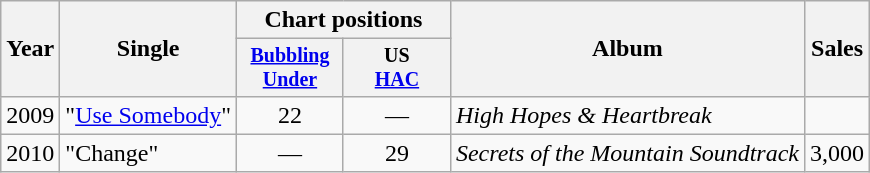<table class="wikitable" style="text-align:center;">
<tr>
<th rowspan="2">Year</th>
<th rowspan="2">Single</th>
<th colspan="2">Chart positions</th>
<th rowspan="2">Album</th>
<th rowspan="2">Sales</th>
</tr>
<tr style="font-size:smaller;">
<th style="width:65px;"><a href='#'>Bubbling Under</a></th>
<th style="width:65px;">US <br><a href='#'>HAC</a></th>
</tr>
<tr>
<td>2009</td>
<td style="text-align:left;">"<a href='#'>Use Somebody</a>"</td>
<td>22</td>
<td>—</td>
<td style="text-align:left;"><em>High Hopes & Heartbreak</em></td>
<td></td>
</tr>
<tr>
<td>2010</td>
<td style="text-align:left;">"Change"</td>
<td>—</td>
<td>29</td>
<td style="text-align:left;"><em>Secrets of the Mountain Soundtrack</em></td>
<td>3,000</td>
</tr>
</table>
